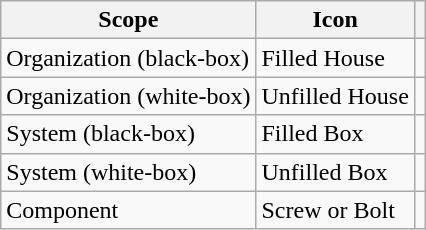<table class="wikitable">
<tr>
<th>Scope</th>
<th>Icon</th>
<th></th>
</tr>
<tr>
<td>Organization (black-box)</td>
<td>Filled House</td>
<td></td>
</tr>
<tr>
<td>Organization (white-box)</td>
<td>Unfilled House</td>
<td></td>
</tr>
<tr>
<td>System (black-box)</td>
<td>Filled Box</td>
<td></td>
</tr>
<tr>
<td>System (white-box)</td>
<td>Unfilled Box</td>
<td></td>
</tr>
<tr>
<td>Component</td>
<td>Screw or Bolt</td>
<td></td>
</tr>
</table>
